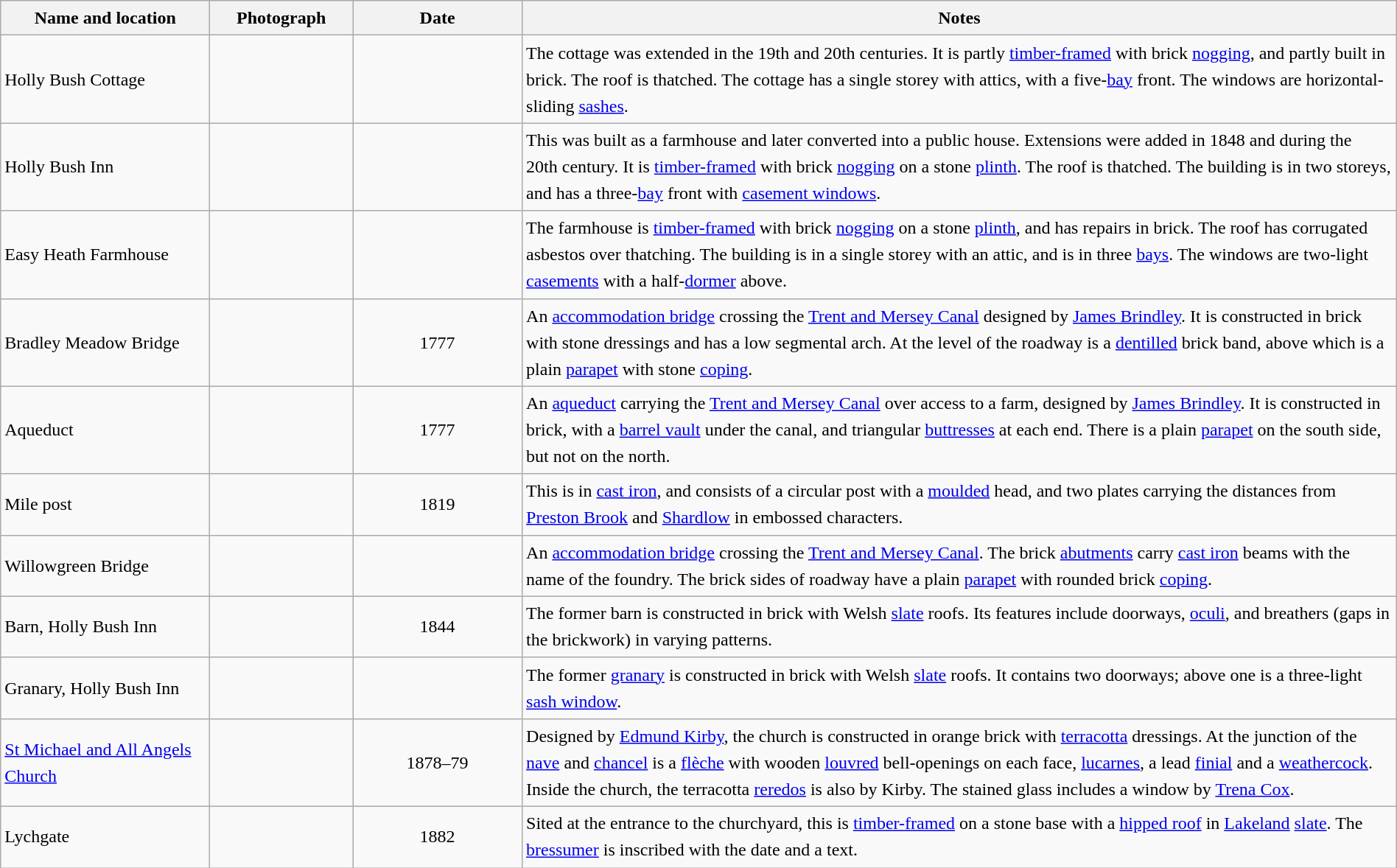<table class="wikitable sortable plainrowheaders" style="width:100%;border:0px;text-align:left;line-height:150%;">
<tr>
<th scope="col" style="width:150px">Name and location</th>
<th scope="col" style="width:100px" class="unsortable">Photograph</th>
<th scope="col" style="width:120px">Date</th>
<th scope="col" style="width:650px" class="unsortable">Notes</th>
</tr>
<tr>
<td>Holly Bush Cottage<br><small></small></td>
<td></td>
<td align="center"></td>
<td>The cottage was extended in the 19th and 20th centuries. It is partly <a href='#'>timber-framed</a> with brick <a href='#'>nogging</a>, and partly built in brick. The roof is thatched. The cottage has a single storey with attics, with a five-<a href='#'>bay</a> front. The windows are horizontal-sliding <a href='#'>sashes</a>.</td>
</tr>
<tr>
<td>Holly Bush Inn<br><small></small></td>
<td></td>
<td align="center"></td>
<td>This was built as a farmhouse and later converted into a public house. Extensions were added in 1848 and during the 20th century. It is <a href='#'>timber-framed</a> with brick <a href='#'>nogging</a> on a stone <a href='#'>plinth</a>. The roof is thatched. The building is in two storeys, and has a three-<a href='#'>bay</a> front with <a href='#'>casement windows</a>.</td>
</tr>
<tr>
<td>Easy Heath Farmhouse<br><small></small></td>
<td></td>
<td align="center"></td>
<td>The farmhouse is <a href='#'>timber-framed</a> with brick <a href='#'>nogging</a> on a stone <a href='#'>plinth</a>, and has repairs in brick. The roof has corrugated asbestos over thatching. The building is in a single storey with an attic, and is in three <a href='#'>bays</a>. The windows are two-light <a href='#'>casements</a> with a half-<a href='#'>dormer</a> above.</td>
</tr>
<tr>
<td>Bradley Meadow Bridge<br><small></small></td>
<td></td>
<td align="center">1777</td>
<td>An <a href='#'>accommodation bridge</a> crossing the <a href='#'>Trent and Mersey Canal</a> designed by <a href='#'>James Brindley</a>. It is constructed in brick with stone dressings and has a low segmental arch. At the level of the roadway is a <a href='#'>dentilled</a> brick band, above which is a plain <a href='#'>parapet</a> with stone <a href='#'>coping</a>.</td>
</tr>
<tr>
<td>Aqueduct<br><small></small></td>
<td></td>
<td align="center">1777</td>
<td>An <a href='#'>aqueduct</a> carrying the <a href='#'>Trent and Mersey Canal</a> over access to a farm, designed by <a href='#'>James Brindley</a>. It is constructed in brick, with a <a href='#'>barrel vault</a> under the canal, and triangular <a href='#'>buttresses</a> at each end. There is a plain <a href='#'>parapet</a> on the south side, but not on the north.</td>
</tr>
<tr>
<td>Mile post<br><small></small></td>
<td></td>
<td align="center">1819</td>
<td>This is in <a href='#'>cast iron</a>, and consists of a circular post with a <a href='#'>moulded</a> head, and two plates carrying the distances from <a href='#'>Preston Brook</a> and <a href='#'>Shardlow</a> in embossed characters.</td>
</tr>
<tr>
<td>Willowgreen Bridge<br><small></small></td>
<td></td>
<td align="center"></td>
<td>An <a href='#'>accommodation bridge</a> crossing the <a href='#'>Trent and Mersey Canal</a>. The brick <a href='#'>abutments</a> carry <a href='#'>cast iron</a> beams with the name of the foundry. The brick sides of roadway have a plain <a href='#'>parapet</a> with rounded brick <a href='#'>coping</a>.</td>
</tr>
<tr>
<td>Barn, Holly Bush Inn<br><small></small></td>
<td></td>
<td align="center">1844</td>
<td>The former barn is constructed in brick with Welsh <a href='#'>slate</a> roofs. Its features include doorways, <a href='#'>oculi</a>, and breathers (gaps in the brickwork) in varying patterns.</td>
</tr>
<tr>
<td>Granary, Holly Bush Inn<br><small></small></td>
<td></td>
<td align="center"></td>
<td>The former <a href='#'>granary</a> is constructed in brick with Welsh <a href='#'>slate</a> roofs. It contains two doorways; above one is a three-light <a href='#'>sash window</a>.</td>
</tr>
<tr>
<td><a href='#'>St Michael and All Angels Church</a><br><small></small></td>
<td></td>
<td align="center">1878–79</td>
<td>Designed by <a href='#'>Edmund Kirby</a>, the church is constructed in orange brick with <a href='#'>terracotta</a> dressings. At the junction of the <a href='#'>nave</a> and <a href='#'>chancel</a> is a <a href='#'>flèche</a> with wooden <a href='#'>louvred</a> bell-openings on each face, <a href='#'>lucarnes</a>, a lead <a href='#'>finial</a> and a <a href='#'>weathercock</a>. Inside the church, the terracotta <a href='#'>reredos</a> is also by Kirby. The stained glass includes a window by <a href='#'>Trena Cox</a>.</td>
</tr>
<tr>
<td>Lychgate<br><small></small></td>
<td></td>
<td align="center">1882</td>
<td>Sited at the entrance to the churchyard, this is <a href='#'>timber-framed</a> on a stone base with a <a href='#'>hipped roof</a> in <a href='#'>Lakeland</a> <a href='#'>slate</a>. The <a href='#'>bressumer</a> is inscribed with the date and a text.</td>
</tr>
<tr>
</tr>
</table>
